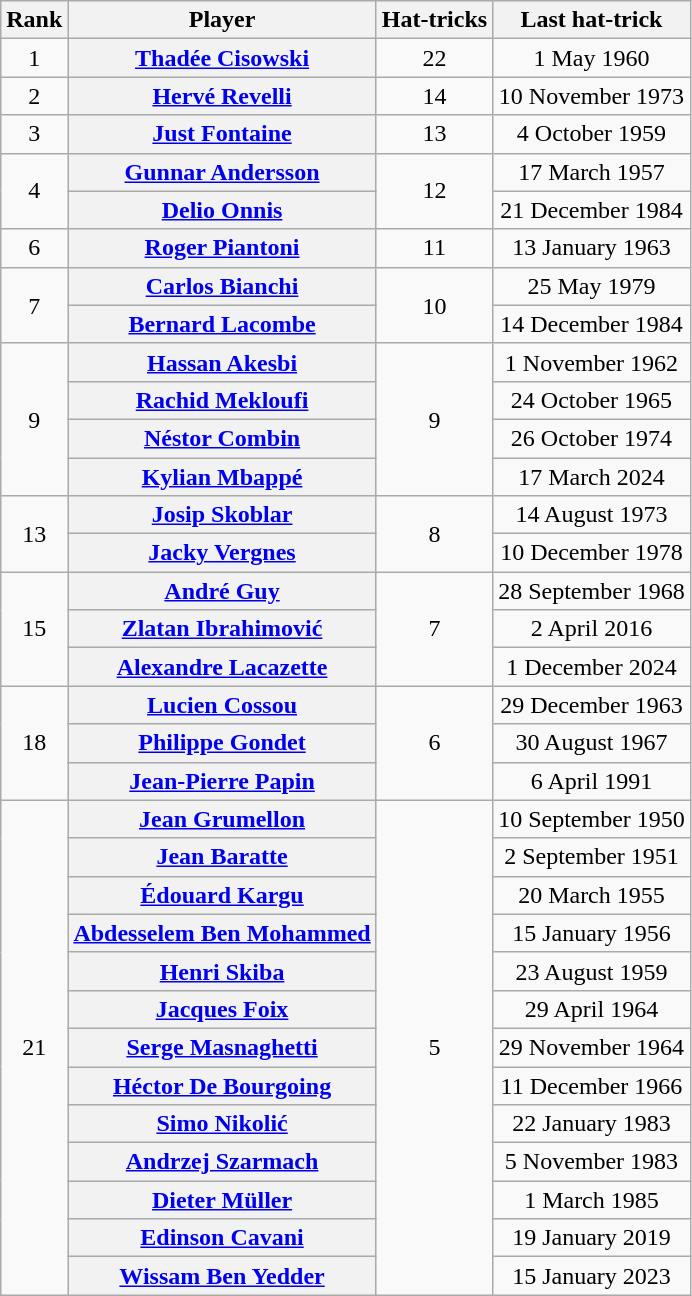<table class="wikitable plainrowheaders sortable" style="text-align:center">
<tr>
<th scope="col">Rank</th>
<th scope="col">Player</th>
<th scope="col">Hat-tricks</th>
<th scope="col">Last hat-trick</th>
</tr>
<tr>
<td>1</td>
<th scope="row"> <a href='#'>Thadée Cisowski</a></th>
<td align="center">22</td>
<td align="center">1 May 1960</td>
</tr>
<tr>
<td>2</td>
<th scope="row"> <a href='#'>Hervé Revelli</a></th>
<td align="center">14</td>
<td align="center">10 November 1973</td>
</tr>
<tr>
<td>3</td>
<th scope="row"> <a href='#'>Just Fontaine</a></th>
<td align="center">13</td>
<td align="center">4 October 1959</td>
</tr>
<tr>
<td rowspan=2>4</td>
<th scope="row"> <a href='#'>Gunnar Andersson</a></th>
<td rowspan=2>12</td>
<td align="center">17 March 1957</td>
</tr>
<tr>
<th scope="row"> <a href='#'>Delio Onnis</a></th>
<td align="center">21 December 1984</td>
</tr>
<tr>
<td>6</td>
<th scope="row"> <a href='#'>Roger Piantoni</a></th>
<td align="center">11</td>
<td align="center">13 January 1963</td>
</tr>
<tr>
<td rowspan=2>7</td>
<th scope="row"> <a href='#'>Carlos Bianchi</a></th>
<td rowspan=2>10</td>
<td align="center">25 May 1979</td>
</tr>
<tr>
<th scope="row"> <a href='#'>Bernard Lacombe</a></th>
<td align="center">14 December 1984</td>
</tr>
<tr>
<td rowspan=4>9</td>
<th scope="row"> <a href='#'>Hassan Akesbi</a></th>
<td rowspan=4>9</td>
<td align="center">1 November 1962</td>
</tr>
<tr>
<th scope="row"> <a href='#'>Rachid Mekloufi</a></th>
<td align="center">24 October 1965</td>
</tr>
<tr>
<th scope="row"> <a href='#'>Néstor Combin</a></th>
<td align="center">26 October 1974</td>
</tr>
<tr>
<th scope="row"> <a href='#'>Kylian Mbappé</a></th>
<td align="center">17 March 2024</td>
</tr>
<tr>
<td rowspan=2>13</td>
<th scope="row"> <a href='#'>Josip Skoblar</a></th>
<td rowspan=2>8</td>
<td align="center">14 August 1973</td>
</tr>
<tr>
<th scope="row"> <a href='#'>Jacky Vergnes</a></th>
<td align="center">10 December 1978</td>
</tr>
<tr>
<td rowspan=3>15</td>
<th scope="row"> <a href='#'>André Guy</a></th>
<td rowspan=3>7</td>
<td align="center">28 September 1968</td>
</tr>
<tr>
<th scope="row"> <a href='#'>Zlatan Ibrahimović</a></th>
<td align="center">2 April 2016</td>
</tr>
<tr>
<th scope="row"> <strong><a href='#'>Alexandre Lacazette</a></strong></th>
<td align="center">1 December 2024</td>
</tr>
<tr>
<td rowspan=3>18</td>
<th scope="row"> <a href='#'>Lucien Cossou</a></th>
<td rowspan=3>6</td>
<td align="center">29 December 1963</td>
</tr>
<tr>
<th scope="row"> <a href='#'>Philippe Gondet</a></th>
<td align="center">30 August 1967</td>
</tr>
<tr>
<th scope="row"> <a href='#'>Jean-Pierre Papin</a></th>
<td align="center">6 April 1991</td>
</tr>
<tr>
<td rowspan=13>21</td>
<th scope="row"> <a href='#'>Jean Grumellon</a></th>
<td rowspan=13>5</td>
<td align="center">10 September 1950</td>
</tr>
<tr>
<th scope="row"> <a href='#'>Jean Baratte</a></th>
<td align="center">2 September 1951</td>
</tr>
<tr>
<th scope="row"> <a href='#'>Édouard Kargu</a></th>
<td align="center">20 March 1955</td>
</tr>
<tr>
<th scope="row"> <a href='#'>Abdesselem Ben Mohammed</a></th>
<td align="center">15 January 1956</td>
</tr>
<tr>
<th scope="row"> <a href='#'>Henri Skiba</a></th>
<td align="center">23 August 1959</td>
</tr>
<tr>
<th scope="row"> <a href='#'>Jacques Foix</a></th>
<td align="center">29 April 1964</td>
</tr>
<tr>
<th scope="row"> <a href='#'>Serge Masnaghetti</a></th>
<td align="center">29 November 1964</td>
</tr>
<tr>
<th scope="row"> <a href='#'>Héctor De Bourgoing</a></th>
<td align="center">11 December 1966</td>
</tr>
<tr>
<th scope="row"> <a href='#'>Simo Nikolić</a></th>
<td align="center">22 January 1983</td>
</tr>
<tr>
<th scope="row"> <a href='#'>Andrzej Szarmach</a></th>
<td align="center">5 November 1983</td>
</tr>
<tr>
<th scope="row"> <a href='#'>Dieter Müller</a></th>
<td align="center">1 March 1985</td>
</tr>
<tr>
<th scope="row"> <a href='#'>Edinson Cavani</a></th>
<td align="center">19 January 2019</td>
</tr>
<tr>
<th scope="row"> <a href='#'>Wissam Ben Yedder</a></th>
<td align="center">15 January 2023</td>
</tr>
</table>
